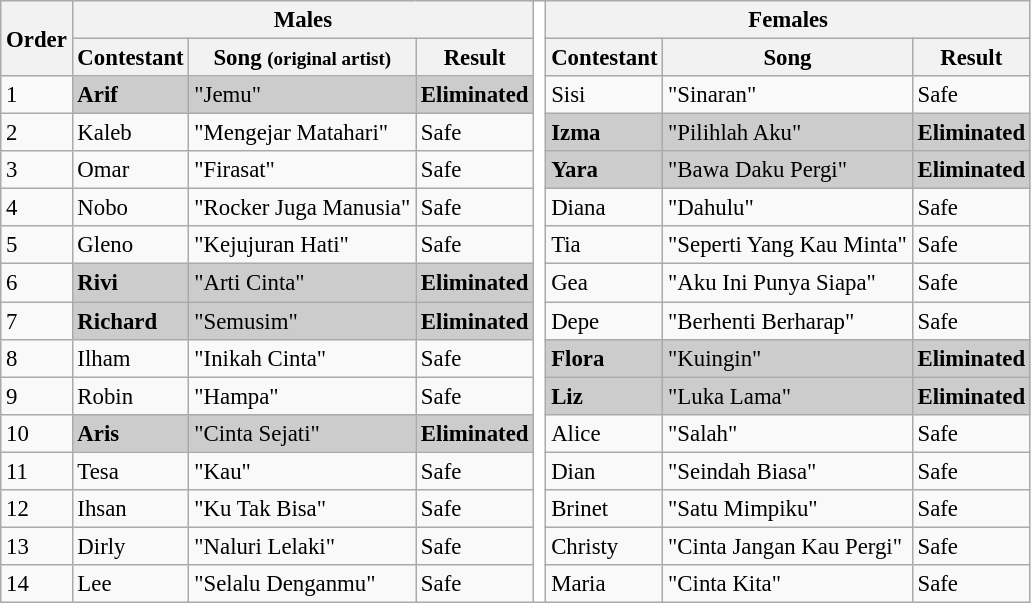<table class="wikitable" style="font-size:95%;">
<tr>
<th rowspan=2>Order</th>
<th colspan=3>Males</th>
<th rowspan=16  style="background:#fff; width:1px;"></th>
<th colspan=3>Females</th>
</tr>
<tr>
<th>Contestant</th>
<th>Song <small>(original artist)</small></th>
<th>Result</th>
<th>Contestant</th>
<th>Song </th>
<th>Result</th>
</tr>
<tr>
<td>1</td>
<td style="background:#ccc;"><strong>Arif</strong></td>
<td style="background:#ccc;">"Jemu"</td>
<td style="background:#ccc;"><strong>Eliminated</strong></td>
<td>Sisi</td>
<td>"Sinaran" </td>
<td>Safe</td>
</tr>
<tr>
<td>2</td>
<td>Kaleb</td>
<td>"Mengejar Matahari" </td>
<td>Safe</td>
<td style="background:#ccc;"><strong>Izma</strong></td>
<td style="background:#ccc;">"Pilihlah Aku" </td>
<td style="background:#ccc;"><strong>Eliminated</strong></td>
</tr>
<tr>
<td>3</td>
<td>Omar</td>
<td>"Firasat" </td>
<td>Safe</td>
<td style="background:#ccc;"><strong>Yara</strong></td>
<td style="background:#ccc;">"Bawa Daku Pergi" </td>
<td style="background:#ccc;"><strong>Eliminated</strong></td>
</tr>
<tr>
<td>4</td>
<td>Nobo</td>
<td>"Rocker Juga Manusia" </td>
<td>Safe</td>
<td>Diana</td>
<td>"Dahulu" </td>
<td>Safe</td>
</tr>
<tr>
<td>5</td>
<td>Gleno</td>
<td>"Kejujuran Hati" </td>
<td>Safe</td>
<td>Tia</td>
<td>"Seperti Yang Kau Minta" </td>
<td>Safe</td>
</tr>
<tr>
<td>6</td>
<td style="background:#ccc;"><strong>Rivi</strong></td>
<td style="background:#ccc;">"Arti Cinta" </td>
<td style="background:#ccc;"><strong>Eliminated</strong></td>
<td>Gea</td>
<td>"Aku Ini Punya Siapa" </td>
<td>Safe</td>
</tr>
<tr>
<td>7</td>
<td style="background:#ccc;"><strong>Richard</strong></td>
<td style="background:#ccc;">"Semusim" </td>
<td style="background:#ccc;"><strong>Eliminated</strong></td>
<td>Depe</td>
<td>"Berhenti Berharap" </td>
<td>Safe</td>
</tr>
<tr>
<td>8</td>
<td>Ilham</td>
<td>"Inikah Cinta" </td>
<td>Safe</td>
<td style="background:#ccc;"><strong>Flora</strong></td>
<td style="background:#ccc;">"Kuingin" </td>
<td style="background:#ccc;"><strong>Eliminated</strong></td>
</tr>
<tr>
<td>9</td>
<td>Robin</td>
<td>"Hampa" </td>
<td>Safe</td>
<td style="background:#ccc;"><strong>Liz</strong></td>
<td style="background:#ccc;">"Luka Lama" </td>
<td style="background:#ccc;"><strong>Eliminated</strong></td>
</tr>
<tr>
<td>10</td>
<td style="background:#ccc;"><strong>Aris</strong></td>
<td style="background:#ccc;">"Cinta Sejati" </td>
<td style="background:#ccc;"><strong>Eliminated</strong></td>
<td>Alice</td>
<td>"Salah" </td>
<td>Safe</td>
</tr>
<tr>
<td>11</td>
<td>Tesa</td>
<td>"Kau" </td>
<td>Safe</td>
<td>Dian</td>
<td>"Seindah Biasa" </td>
<td>Safe</td>
</tr>
<tr>
<td>12</td>
<td>Ihsan</td>
<td>"Ku Tak Bisa" </td>
<td>Safe</td>
<td>Brinet</td>
<td>"Satu Mimpiku" </td>
<td>Safe</td>
</tr>
<tr>
<td>13</td>
<td>Dirly</td>
<td>"Naluri Lelaki" </td>
<td>Safe</td>
<td>Christy</td>
<td>"Cinta Jangan Kau Pergi" </td>
<td>Safe</td>
</tr>
<tr>
<td>14</td>
<td>Lee</td>
<td>"Selalu Denganmu" </td>
<td>Safe</td>
<td>Maria</td>
<td>"Cinta Kita" </td>
<td>Safe</td>
</tr>
</table>
